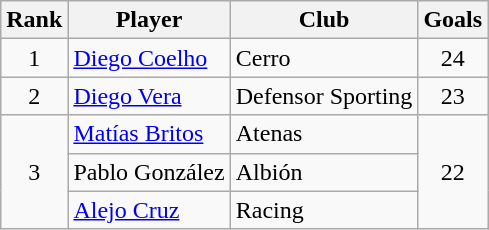<table class="wikitable" border="1">
<tr>
<th>Rank</th>
<th>Player</th>
<th>Club</th>
<th>Goals</th>
</tr>
<tr>
<td align=center>1</td>
<td> <a href='#'>Diego Coelho</a></td>
<td>Cerro</td>
<td align=center>24</td>
</tr>
<tr>
<td align=center>2</td>
<td> <a href='#'>Diego Vera</a></td>
<td>Defensor Sporting</td>
<td align=center>23</td>
</tr>
<tr>
<td rowspan=3 align=center>3</td>
<td> <a href='#'>Matías Britos</a></td>
<td>Atenas</td>
<td rowspan=3 align=center>22</td>
</tr>
<tr>
<td> Pablo González</td>
<td>Albión</td>
</tr>
<tr>
<td> <a href='#'>Alejo Cruz</a></td>
<td>Racing</td>
</tr>
</table>
